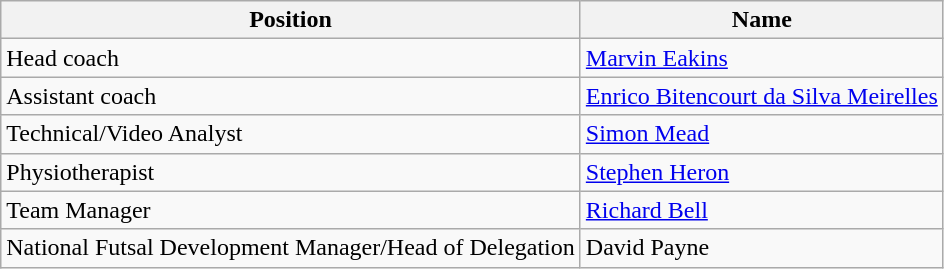<table class="wikitable" style="text-align:center">
<tr>
<th>Position</th>
<th>Name</th>
</tr>
<tr>
<td style="text-align:left;">Head coach</td>
<td style="text-align:left;"> <a href='#'>Marvin Eakins</a></td>
</tr>
<tr>
<td style="text-align:left;">Assistant coach</td>
<td style="text-align:left;"> <a href='#'>Enrico Bitencourt da Silva Meirelles</a></td>
</tr>
<tr>
<td style="text-align:left;">Technical/Video Analyst</td>
<td style="text-align:left;"> <a href='#'>Simon Mead</a></td>
</tr>
<tr>
<td style="text-align:left;">Physiotherapist</td>
<td style="text-align:left;"> <a href='#'>Stephen Heron</a></td>
</tr>
<tr>
<td style="text-align:left;">Team Manager</td>
<td style="text-align:left;"> <a href='#'>Richard Bell</a></td>
</tr>
<tr>
<td style="text-align:left;">National Futsal Development Manager/Head of Delegation</td>
<td style="text-align:left;"> David Payne</td>
</tr>
</table>
